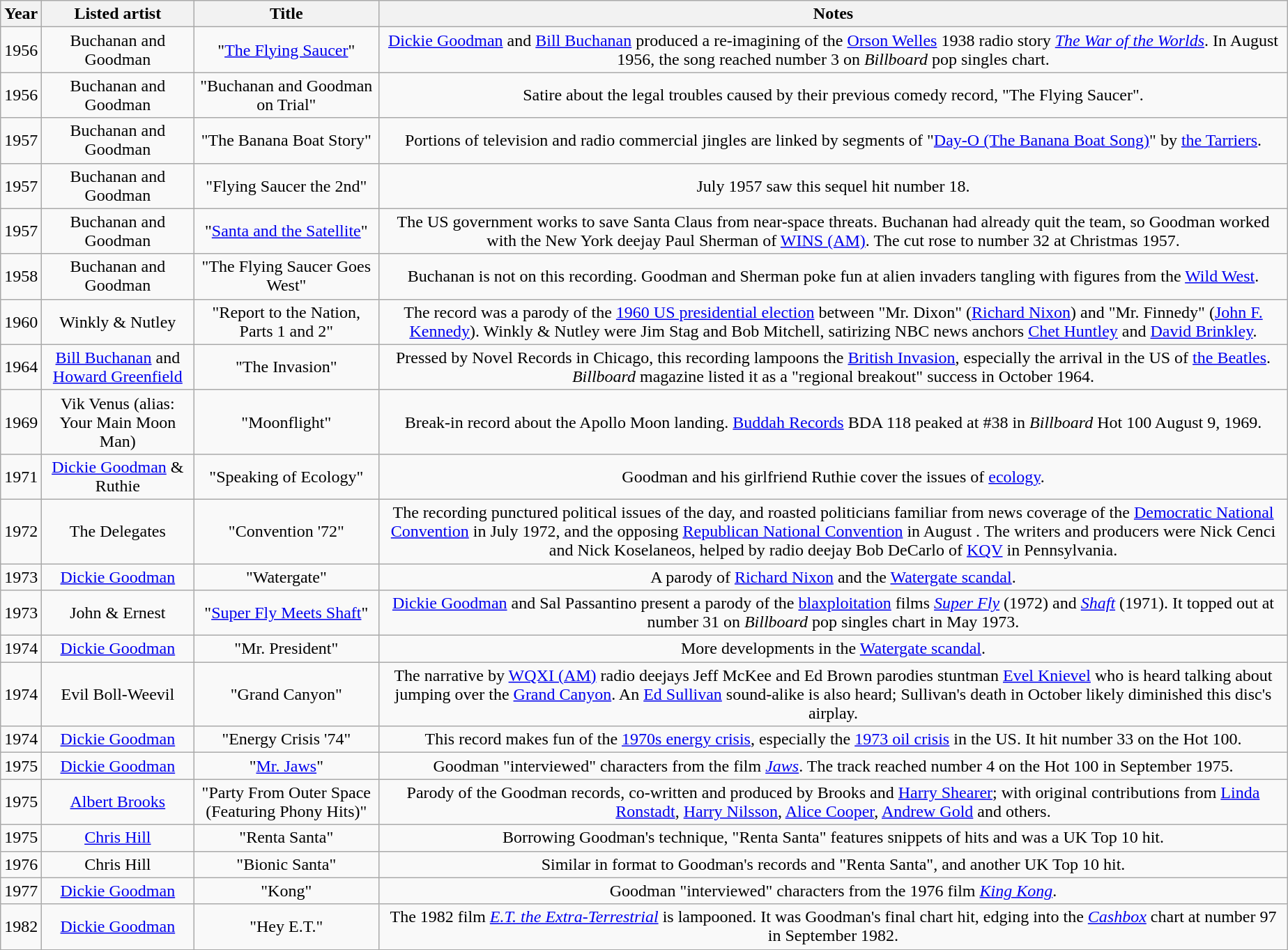<table class="sortable wikitable" style="text-align: center; margin: 1em">
<tr>
<th>Year</th>
<th>Listed artist</th>
<th>Title</th>
<th class="unsortable">Notes</th>
</tr>
<tr>
<td>1956</td>
<td>Buchanan and Goodman</td>
<td>"<a href='#'>The Flying Saucer</a>"</td>
<td><a href='#'>Dickie Goodman</a> and <a href='#'>Bill Buchanan</a> produced a re-imagining of the <a href='#'>Orson Welles</a> 1938 radio story <em><a href='#'>The War of the Worlds</a></em>. In August 1956, the song reached number 3 on <em>Billboard</em> pop singles chart.</td>
</tr>
<tr>
<td>1956</td>
<td>Buchanan and Goodman</td>
<td>"Buchanan and Goodman on Trial"</td>
<td>Satire about the legal troubles caused by their previous comedy record, "The Flying Saucer".</td>
</tr>
<tr>
<td>1957</td>
<td>Buchanan and Goodman</td>
<td>"The Banana Boat Story"</td>
<td>Portions of television and radio commercial jingles are linked by segments of "<a href='#'>Day-O (The Banana Boat Song)</a>" by <a href='#'>the Tarriers</a>.</td>
</tr>
<tr>
<td>1957</td>
<td>Buchanan and Goodman</td>
<td>"Flying Saucer the 2nd"</td>
<td>July 1957 saw this sequel hit number 18.</td>
</tr>
<tr>
<td>1957</td>
<td>Buchanan and Goodman</td>
<td>"<a href='#'>Santa and the Satellite</a>"</td>
<td>The US government works to save Santa Claus from near-space threats. Buchanan had already quit the team, so Goodman worked with the New York deejay Paul Sherman of <a href='#'>WINS (AM)</a>. The cut rose to number 32 at Christmas 1957.</td>
</tr>
<tr>
<td>1958</td>
<td>Buchanan and Goodman</td>
<td>"The Flying Saucer Goes West"</td>
<td>Buchanan is not on this recording. Goodman and Sherman poke fun at alien invaders tangling with figures from the <a href='#'>Wild West</a>.</td>
</tr>
<tr>
<td>1960</td>
<td>Winkly & Nutley</td>
<td>"Report to the Nation, Parts 1 and 2"</td>
<td>The record was a parody of the <a href='#'>1960 US presidential election</a> between "Mr. Dixon" (<a href='#'>Richard Nixon</a>) and "Mr. Finnedy" (<a href='#'>John F. Kennedy</a>). Winkly & Nutley were Jim Stag and Bob Mitchell, satirizing NBC news anchors <a href='#'>Chet Huntley</a> and <a href='#'>David Brinkley</a>.</td>
</tr>
<tr>
<td>1964</td>
<td><a href='#'>Bill Buchanan</a> and <a href='#'>Howard Greenfield</a></td>
<td>"The Invasion"</td>
<td>Pressed by Novel Records in Chicago, this recording lampoons the <a href='#'>British Invasion</a>, especially the arrival in the US of <a href='#'>the Beatles</a>. <em>Billboard</em> magazine listed it as a "regional breakout" success in October 1964.</td>
</tr>
<tr>
<td>1969</td>
<td>Vik Venus (alias: Your Main Moon Man)</td>
<td>"Moonflight"</td>
<td>Break-in record about the Apollo Moon landing.  <a href='#'>Buddah Records</a> BDA 118 peaked at #38 in <em>Billboard</em> Hot 100 August 9, 1969.</td>
</tr>
<tr>
<td>1971</td>
<td><a href='#'>Dickie Goodman</a> & Ruthie</td>
<td>"Speaking of Ecology"</td>
<td>Goodman and his girlfriend Ruthie cover the issues of <a href='#'>ecology</a>.</td>
</tr>
<tr>
<td>1972</td>
<td>The Delegates</td>
<td>"Convention '72"</td>
<td>The recording punctured political issues of the day, and roasted politicians familiar from news coverage of the <a href='#'>Democratic National Convention</a> in July 1972, and the opposing <a href='#'>Republican National Convention</a> in August . The writers and producers were Nick Cenci and Nick Koselaneos, helped by radio deejay Bob DeCarlo of <a href='#'>KQV</a> in Pennsylvania.</td>
</tr>
<tr>
<td>1973</td>
<td><a href='#'>Dickie Goodman</a></td>
<td>"Watergate"</td>
<td>A parody of <a href='#'>Richard Nixon</a> and the <a href='#'>Watergate scandal</a>.</td>
</tr>
<tr>
<td>1973</td>
<td>John & Ernest</td>
<td>"<a href='#'>Super Fly Meets Shaft</a>"</td>
<td><a href='#'>Dickie Goodman</a> and Sal Passantino present a parody of the <a href='#'>blaxploitation</a> films <em><a href='#'>Super Fly</a></em> (1972) and <em><a href='#'>Shaft</a></em> (1971). It topped out at number 31 on <em>Billboard</em> pop singles chart in May 1973.</td>
</tr>
<tr>
<td>1974</td>
<td><a href='#'>Dickie Goodman</a></td>
<td>"Mr. President"</td>
<td>More developments in the <a href='#'>Watergate scandal</a>.</td>
</tr>
<tr>
<td>1974</td>
<td>Evil Boll-Weevil</td>
<td>"Grand Canyon"</td>
<td>The narrative by <a href='#'>WQXI (AM)</a> radio deejays Jeff McKee and Ed Brown parodies stuntman <a href='#'>Evel Knievel</a> who is heard talking about jumping over the <a href='#'>Grand Canyon</a>. An <a href='#'>Ed Sullivan</a> sound-alike is also heard; Sullivan's death in October likely diminished this disc's airplay.</td>
</tr>
<tr>
<td>1974</td>
<td><a href='#'>Dickie Goodman</a></td>
<td>"Energy Crisis '74"</td>
<td>This record makes fun of the <a href='#'>1970s energy crisis</a>, especially the <a href='#'>1973 oil crisis</a> in the US. It hit number 33 on the Hot 100.</td>
</tr>
<tr>
<td>1975</td>
<td><a href='#'>Dickie Goodman</a></td>
<td>"<a href='#'>Mr. Jaws</a>"</td>
<td>Goodman "interviewed" characters from the film <em><a href='#'>Jaws</a></em>. The track reached number 4 on the Hot 100 in September 1975.</td>
</tr>
<tr>
<td>1975</td>
<td><a href='#'>Albert Brooks</a></td>
<td>"Party From Outer Space (Featuring Phony Hits)"</td>
<td>Parody of the Goodman records, co-written and produced by Brooks and <a href='#'>Harry Shearer</a>; with original contributions from <a href='#'>Linda Ronstadt</a>, <a href='#'>Harry Nilsson</a>, <a href='#'>Alice Cooper</a>, <a href='#'>Andrew Gold</a> and others.</td>
</tr>
<tr>
<td>1975</td>
<td><a href='#'>Chris Hill</a></td>
<td>"Renta Santa"</td>
<td>Borrowing Goodman's technique, "Renta Santa" features snippets of hits and was a UK Top 10 hit.</td>
</tr>
<tr>
<td>1976</td>
<td>Chris Hill</td>
<td>"Bionic Santa"</td>
<td>Similar in format to  Goodman's records and "Renta Santa", and another UK Top 10 hit.</td>
</tr>
<tr>
<td>1977</td>
<td><a href='#'>Dickie Goodman</a></td>
<td>"Kong"</td>
<td>Goodman "interviewed" characters from the 1976 film <em><a href='#'>King Kong</a></em>.</td>
</tr>
<tr>
<td>1982</td>
<td><a href='#'>Dickie Goodman</a></td>
<td>"Hey E.T."</td>
<td>The 1982 film <em><a href='#'>E.T. the Extra-Terrestrial</a></em> is lampooned. It was Goodman's final chart hit, edging into the <em><a href='#'>Cashbox</a></em> chart at number 97 in September 1982.</td>
</tr>
</table>
